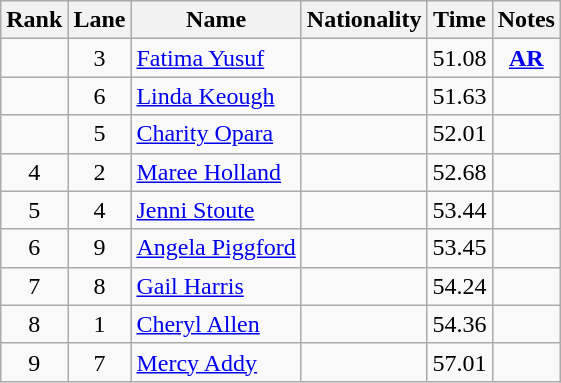<table class="wikitable sortable" style=" text-align:center">
<tr>
<th>Rank</th>
<th>Lane</th>
<th>Name</th>
<th>Nationality</th>
<th>Time</th>
<th>Notes</th>
</tr>
<tr>
<td></td>
<td>3</td>
<td align=left><a href='#'>Fatima Yusuf</a></td>
<td align=left></td>
<td>51.08</td>
<td><strong><a href='#'>AR</a></strong></td>
</tr>
<tr>
<td></td>
<td>6</td>
<td align=left><a href='#'>Linda Keough</a></td>
<td align=left></td>
<td>51.63</td>
<td></td>
</tr>
<tr>
<td></td>
<td>5</td>
<td align=left><a href='#'>Charity Opara</a></td>
<td align=left></td>
<td>52.01</td>
<td></td>
</tr>
<tr>
<td>4</td>
<td>2</td>
<td align=left><a href='#'>Maree Holland</a></td>
<td align=left></td>
<td>52.68</td>
<td></td>
</tr>
<tr>
<td>5</td>
<td>4</td>
<td align=left><a href='#'>Jenni Stoute</a></td>
<td align=left></td>
<td>53.44</td>
<td></td>
</tr>
<tr>
<td>6</td>
<td>9</td>
<td align=left><a href='#'>Angela Piggford</a></td>
<td align=left></td>
<td>53.45</td>
<td></td>
</tr>
<tr>
<td>7</td>
<td>8</td>
<td align=left><a href='#'>Gail Harris</a></td>
<td align=left></td>
<td>54.24</td>
<td></td>
</tr>
<tr>
<td>8</td>
<td>1</td>
<td align=left><a href='#'>Cheryl Allen</a></td>
<td align=left></td>
<td>54.36</td>
<td></td>
</tr>
<tr>
<td>9</td>
<td>7</td>
<td align=left><a href='#'>Mercy Addy</a></td>
<td align=left></td>
<td>57.01</td>
<td></td>
</tr>
</table>
